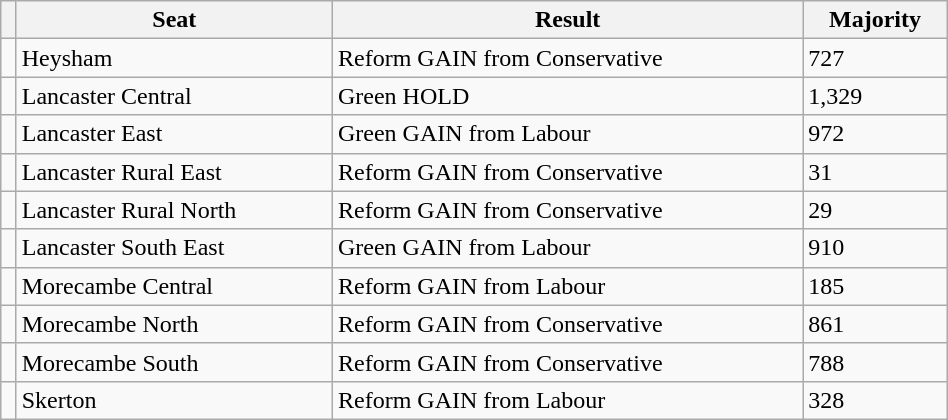<table class="wikitable" style="right; width:50%">
<tr>
<th></th>
<th>Seat</th>
<th>Result</th>
<th>Majority</th>
</tr>
<tr>
<td></td>
<td>Heysham</td>
<td>Reform GAIN from Conservative</td>
<td>727</td>
</tr>
<tr>
<td></td>
<td>Lancaster Central</td>
<td>Green HOLD</td>
<td>1,329</td>
</tr>
<tr>
<td></td>
<td>Lancaster East</td>
<td>Green GAIN from Labour</td>
<td>972</td>
</tr>
<tr>
<td></td>
<td>Lancaster Rural East</td>
<td>Reform GAIN from Conservative</td>
<td>31</td>
</tr>
<tr>
<td></td>
<td>Lancaster Rural North</td>
<td>Reform GAIN from Conservative</td>
<td>29</td>
</tr>
<tr>
<td></td>
<td>Lancaster South East</td>
<td>Green GAIN from Labour</td>
<td>910</td>
</tr>
<tr>
<td></td>
<td>Morecambe Central</td>
<td>Reform GAIN from Labour</td>
<td>185</td>
</tr>
<tr>
<td></td>
<td>Morecambe North</td>
<td>Reform GAIN from Conservative</td>
<td>861</td>
</tr>
<tr>
<td></td>
<td>Morecambe South</td>
<td>Reform GAIN from Conservative</td>
<td>788</td>
</tr>
<tr>
<td></td>
<td>Skerton</td>
<td>Reform GAIN from Labour</td>
<td>328</td>
</tr>
</table>
